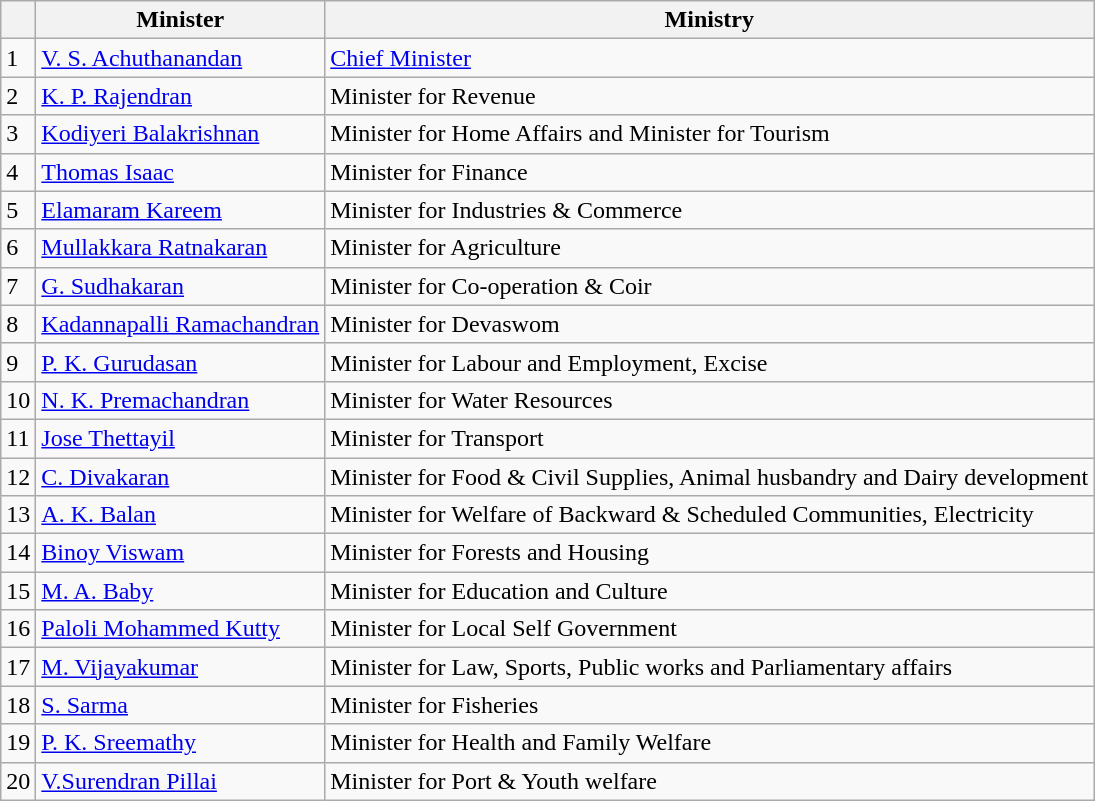<table class="wikitable">
<tr>
<th></th>
<th>Minister</th>
<th>Ministry</th>
</tr>
<tr>
<td>1</td>
<td><a href='#'>V. S. Achuthanandan</a></td>
<td><a href='#'>Chief Minister</a></td>
</tr>
<tr>
<td>2</td>
<td><a href='#'>K. P. Rajendran</a></td>
<td>Minister for Revenue</td>
</tr>
<tr>
<td>3</td>
<td><a href='#'>Kodiyeri Balakrishnan</a></td>
<td>Minister for Home Affairs and Minister for Tourism</td>
</tr>
<tr>
<td>4</td>
<td><a href='#'>Thomas Isaac</a></td>
<td>Minister for Finance</td>
</tr>
<tr>
<td>5</td>
<td><a href='#'>Elamaram Kareem</a></td>
<td>Minister for Industries & Commerce</td>
</tr>
<tr>
<td>6</td>
<td><a href='#'>Mullakkara Ratnakaran</a></td>
<td>Minister for Agriculture</td>
</tr>
<tr>
<td>7</td>
<td><a href='#'>G. Sudhakaran</a></td>
<td>Minister for Co-operation & Coir</td>
</tr>
<tr>
<td>8</td>
<td><a href='#'>Kadannapalli Ramachandran</a></td>
<td>Minister for Devaswom</td>
</tr>
<tr>
<td>9</td>
<td><a href='#'>P. K. Gurudasan</a></td>
<td>Minister for Labour and Employment, Excise</td>
</tr>
<tr>
<td>10</td>
<td><a href='#'>N. K. Premachandran</a></td>
<td>Minister for Water Resources</td>
</tr>
<tr>
<td>11</td>
<td><a href='#'>Jose Thettayil</a></td>
<td>Minister for Transport</td>
</tr>
<tr>
<td>12</td>
<td><a href='#'>C. Divakaran</a></td>
<td>Minister for Food & Civil Supplies, Animal husbandry and Dairy development</td>
</tr>
<tr>
<td>13</td>
<td><a href='#'>A. K. Balan</a></td>
<td>Minister for Welfare of Backward & Scheduled Communities, Electricity</td>
</tr>
<tr>
<td>14</td>
<td><a href='#'>Binoy Viswam</a></td>
<td>Minister for Forests and Housing</td>
</tr>
<tr>
<td>15</td>
<td><a href='#'>M. A. Baby</a></td>
<td>Minister for Education and Culture</td>
</tr>
<tr>
<td>16</td>
<td><a href='#'>Paloli Mohammed Kutty</a></td>
<td>Minister for Local Self Government</td>
</tr>
<tr>
<td>17</td>
<td><a href='#'>M. Vijayakumar</a></td>
<td>Minister for Law, Sports, Public works and Parliamentary affairs</td>
</tr>
<tr>
<td>18</td>
<td><a href='#'>S. Sarma</a></td>
<td>Minister for Fisheries</td>
</tr>
<tr>
<td>19</td>
<td><a href='#'>P. K. Sreemathy</a></td>
<td>Minister for Health and Family Welfare</td>
</tr>
<tr>
<td>20</td>
<td><a href='#'>V.Surendran Pillai</a></td>
<td>Minister for Port & Youth welfare</td>
</tr>
</table>
